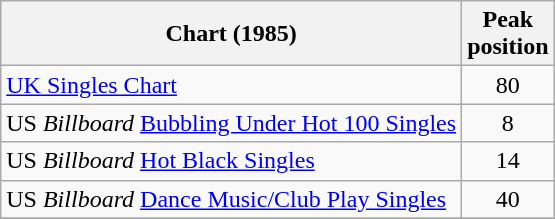<table class="wikitable sortable">
<tr>
<th>Chart (1985)</th>
<th>Peak<br>position</th>
</tr>
<tr>
<td><a href='#'>UK Singles Chart</a></td>
<td align="center">80</td>
</tr>
<tr>
<td>US <em>Billboard</em> <a href='#'>Bubbling Under Hot 100 Singles</a></td>
<td align="center">8</td>
</tr>
<tr>
<td>US <em>Billboard</em> <a href='#'>Hot Black Singles</a></td>
<td align="center">14</td>
</tr>
<tr>
<td>US <em>Billboard</em> <a href='#'>Dance Music/Club Play Singles</a></td>
<td align="center">40</td>
</tr>
<tr>
</tr>
</table>
